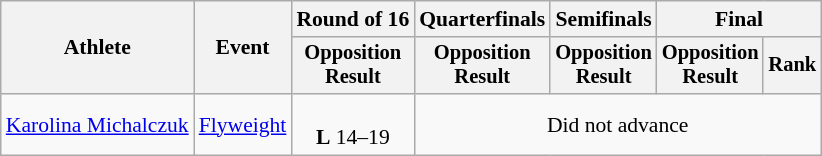<table class="wikitable" style="font-size:90%">
<tr>
<th rowspan="2">Athlete</th>
<th rowspan="2">Event</th>
<th>Round of 16</th>
<th>Quarterfinals</th>
<th>Semifinals</th>
<th colspan=2>Final</th>
</tr>
<tr style="font-size:95%">
<th>Opposition<br>Result</th>
<th>Opposition<br>Result</th>
<th>Opposition<br>Result</th>
<th>Opposition<br>Result</th>
<th>Rank</th>
</tr>
<tr align=center>
<td align=left><a href='#'>Karolina Michalczuk</a></td>
<td align=left><a href='#'>Flyweight</a></td>
<td><br><strong>L</strong> 14–19</td>
<td colspan=4>Did not advance</td>
</tr>
</table>
